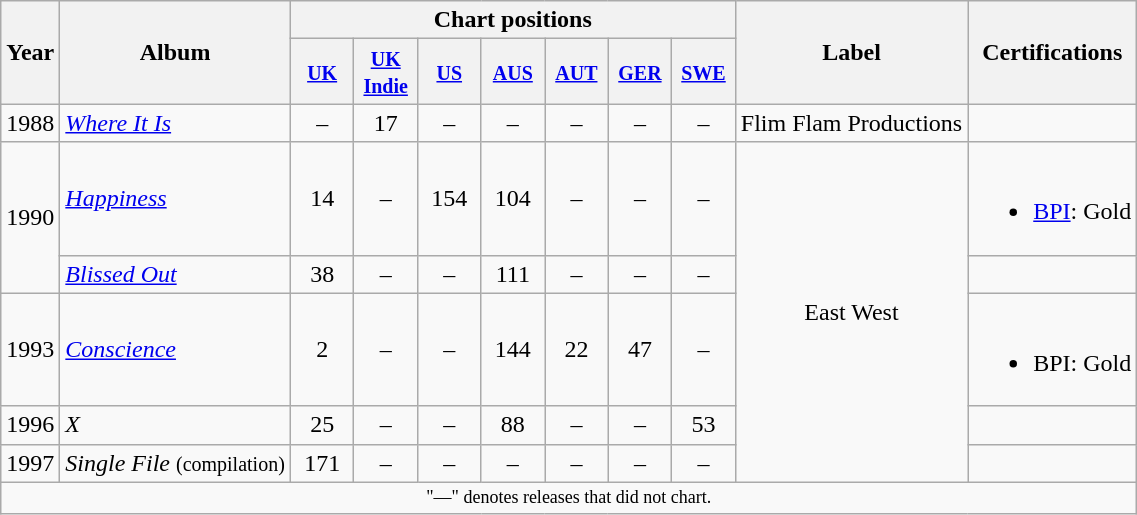<table class="wikitable" style="text-align:center;">
<tr>
<th rowspan="2">Year</th>
<th rowspan="2">Album</th>
<th colspan="7">Chart positions</th>
<th rowspan="2">Label</th>
<th rowspan="2">Certifications</th>
</tr>
<tr>
<th width="35"><small><a href='#'>UK</a></small><br></th>
<th width="35"><small><a href='#'>UK Indie</a></small><br></th>
<th width="35"><small><a href='#'>US</a></small><br></th>
<th width="35"><small><a href='#'>AUS</a></small><br></th>
<th width="35"><small><a href='#'>AUT</a></small><br></th>
<th width="35"><small><a href='#'>GER</a></small><br></th>
<th width="35"><small><a href='#'>SWE</a></small><br></th>
</tr>
<tr>
<td>1988</td>
<td align="left"><em><a href='#'>Where It Is</a></em></td>
<td>–</td>
<td>17</td>
<td>–</td>
<td>–</td>
<td>–</td>
<td>–</td>
<td>–</td>
<td>Flim Flam Productions</td>
<td></td>
</tr>
<tr>
<td rowspan="2">1990</td>
<td align="left"><em><a href='#'>Happiness</a></em></td>
<td>14</td>
<td>–</td>
<td>154</td>
<td>104</td>
<td>–</td>
<td>–</td>
<td>–</td>
<td rowspan="5">East West</td>
<td><br><ul><li><a href='#'>BPI</a>: Gold</li></ul></td>
</tr>
<tr>
<td align="left"><em><a href='#'>Blissed Out</a></em></td>
<td>38</td>
<td>–</td>
<td>–</td>
<td>111</td>
<td>–</td>
<td>–</td>
<td>–</td>
<td></td>
</tr>
<tr>
<td>1993</td>
<td align="left"><em><a href='#'>Conscience</a></em></td>
<td>2</td>
<td>–</td>
<td>–</td>
<td>144</td>
<td>22</td>
<td>47</td>
<td>–</td>
<td><br><ul><li>BPI: Gold</li></ul></td>
</tr>
<tr>
<td>1996</td>
<td align="left"><em>X</em></td>
<td>25</td>
<td>–</td>
<td>–</td>
<td>88</td>
<td>–</td>
<td>–</td>
<td>53</td>
<td></td>
</tr>
<tr>
<td>1997</td>
<td align="left"><em>Single File</em> <small>(compilation)</small></td>
<td>171</td>
<td>–</td>
<td>–</td>
<td>–</td>
<td>–</td>
<td>–</td>
<td>–</td>
<td></td>
</tr>
<tr>
<td colspan="11" style="text-align:center; font-size:9pt;">"—" denotes releases that did not chart.</td>
</tr>
</table>
